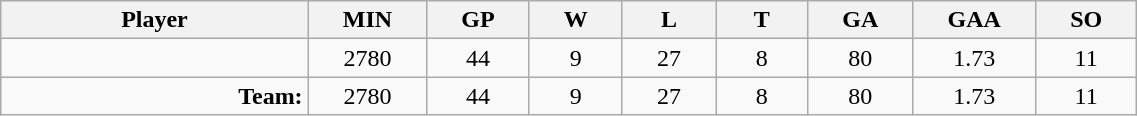<table class="wikitable sortable" width="60%">
<tr>
<th bgcolor="#DDDDFF" width="10%">Player</th>
<th width="3%" bgcolor="#DDDDFF" title="Minutes played">MIN</th>
<th width="3%" bgcolor="#DDDDFF" title="Games played in">GP</th>
<th width="3%" bgcolor="#DDDDFF" title="Games played in">W</th>
<th width="3%" bgcolor="#DDDDFF"title="Games played in">L</th>
<th width="3%" bgcolor="#DDDDFF" title="Ties">T</th>
<th width="3%" bgcolor="#DDDDFF" title="Goals against">GA</th>
<th width="3%" bgcolor="#DDDDFF" title="Goals against average">GAA</th>
<th width="3%" bgcolor="#DDDDFF"title="Shut-outs">SO</th>
</tr>
<tr align="center">
<td align="right"></td>
<td>2780</td>
<td>44</td>
<td>9</td>
<td>27</td>
<td>8</td>
<td>80</td>
<td>1.73</td>
<td>11</td>
</tr>
<tr align="center">
<td align="right"><strong>Team:</strong></td>
<td>2780</td>
<td>44</td>
<td>9</td>
<td>27</td>
<td>8</td>
<td>80</td>
<td>1.73</td>
<td>11</td>
</tr>
</table>
